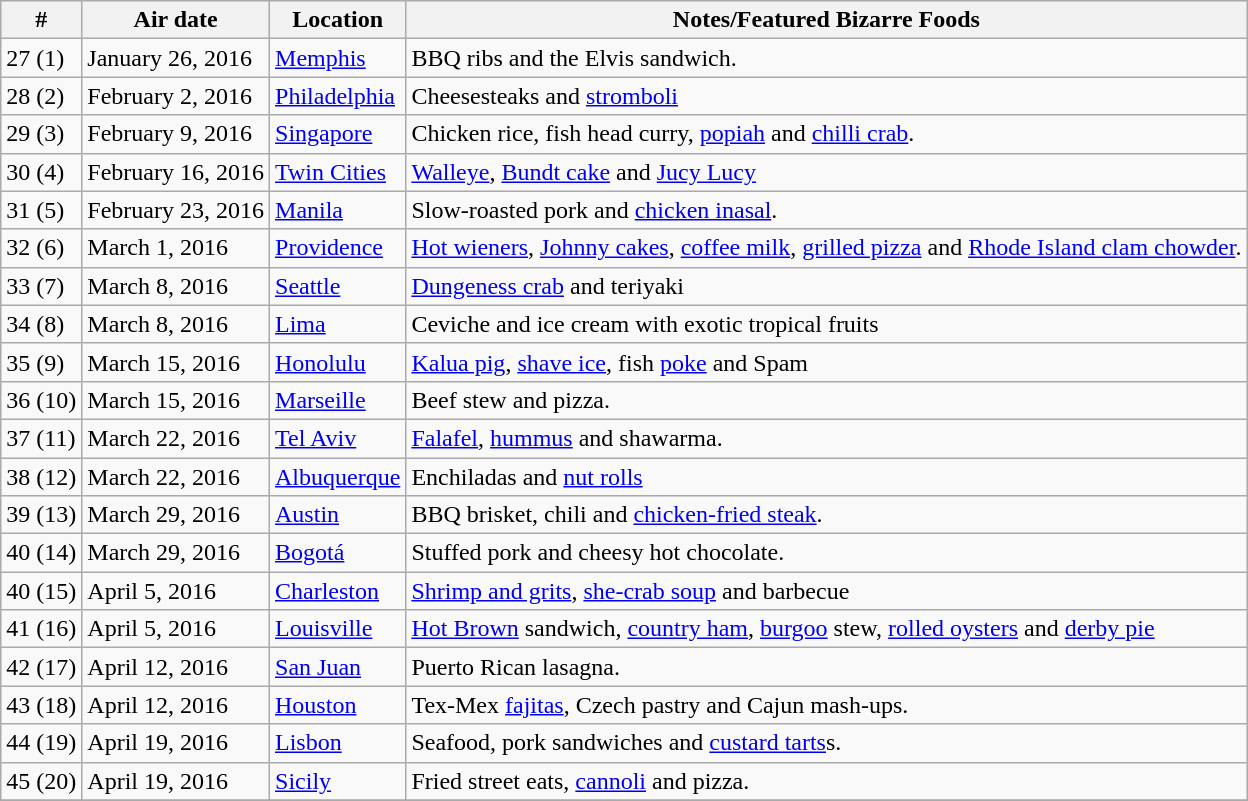<table class="wikitable">
<tr style="background:#EFEFEF">
<th>#</th>
<th>Air date</th>
<th>Location</th>
<th>Notes/Featured Bizarre Foods</th>
</tr>
<tr>
<td>27 (1)</td>
<td>January 26, 2016</td>
<td><a href='#'>Memphis</a></td>
<td>BBQ ribs and the Elvis sandwich.</td>
</tr>
<tr>
<td>28 (2)</td>
<td>February 2, 2016</td>
<td><a href='#'>Philadelphia</a></td>
<td>Cheesesteaks and <a href='#'>stromboli</a></td>
</tr>
<tr>
<td>29 (3)</td>
<td>February 9, 2016</td>
<td><a href='#'>Singapore</a></td>
<td>Chicken rice, fish head curry, <a href='#'>popiah</a> and <a href='#'>chilli crab</a>.</td>
</tr>
<tr>
<td>30 (4)</td>
<td>February 16, 2016</td>
<td><a href='#'>Twin Cities</a></td>
<td><a href='#'>Walleye</a>, <a href='#'>Bundt cake</a> and <a href='#'>Jucy Lucy</a></td>
</tr>
<tr>
<td>31 (5)</td>
<td>February 23, 2016</td>
<td><a href='#'>Manila</a></td>
<td>Slow-roasted pork and <a href='#'>chicken inasal</a>.</td>
</tr>
<tr>
<td>32 (6)</td>
<td>March 1, 2016</td>
<td><a href='#'>Providence</a></td>
<td><a href='#'>Hot wieners</a>, <a href='#'>Johnny cakes</a>, <a href='#'>coffee milk</a>, <a href='#'>grilled pizza</a> and <a href='#'>Rhode Island clam chowder</a>.</td>
</tr>
<tr>
<td>33 (7)</td>
<td>March 8, 2016</td>
<td><a href='#'>Seattle</a></td>
<td><a href='#'>Dungeness crab</a> and teriyaki</td>
</tr>
<tr>
<td>34 (8)</td>
<td>March 8, 2016</td>
<td><a href='#'>Lima</a></td>
<td>Ceviche and ice cream with exotic tropical fruits</td>
</tr>
<tr>
<td>35 (9)</td>
<td>March 15, 2016</td>
<td><a href='#'>Honolulu</a></td>
<td><a href='#'>Kalua pig</a>, <a href='#'>shave ice</a>, fish <a href='#'>poke</a> and Spam</td>
</tr>
<tr>
<td>36 (10)</td>
<td>March 15, 2016</td>
<td><a href='#'>Marseille</a></td>
<td>Beef stew and pizza.</td>
</tr>
<tr>
<td>37 (11)</td>
<td>March 22, 2016</td>
<td><a href='#'>Tel Aviv</a></td>
<td><a href='#'>Falafel</a>, <a href='#'>hummus</a> and shawarma.</td>
</tr>
<tr>
<td>38 (12)</td>
<td>March 22, 2016</td>
<td><a href='#'>Albuquerque</a></td>
<td>Enchiladas and <a href='#'>nut rolls</a></td>
</tr>
<tr>
<td>39 (13)</td>
<td>March 29, 2016</td>
<td><a href='#'>Austin</a></td>
<td>BBQ brisket, chili and <a href='#'>chicken-fried steak</a>.</td>
</tr>
<tr>
<td>40 (14)</td>
<td>March 29, 2016</td>
<td><a href='#'>Bogotá</a></td>
<td>Stuffed pork and cheesy hot chocolate.</td>
</tr>
<tr>
<td>40 (15)</td>
<td>April 5, 2016</td>
<td><a href='#'>Charleston</a></td>
<td><a href='#'>Shrimp and grits</a>, <a href='#'>she-crab soup</a> and barbecue</td>
</tr>
<tr>
<td>41 (16)</td>
<td>April 5, 2016</td>
<td><a href='#'>Louisville</a></td>
<td><a href='#'>Hot Brown</a> sandwich, <a href='#'>country ham</a>, <a href='#'>burgoo</a> stew, <a href='#'>rolled oysters</a> and <a href='#'>derby pie</a></td>
</tr>
<tr>
<td>42 (17)</td>
<td>April 12, 2016</td>
<td><a href='#'>San Juan</a></td>
<td>Puerto Rican lasagna.</td>
</tr>
<tr>
<td>43 (18)</td>
<td>April 12, 2016</td>
<td><a href='#'>Houston</a></td>
<td>Tex-Mex <a href='#'>fajitas</a>, Czech pastry and Cajun mash-ups.</td>
</tr>
<tr>
<td>44 (19)</td>
<td>April 19, 2016</td>
<td><a href='#'>Lisbon</a></td>
<td>Seafood, pork sandwiches and <a href='#'>custard tarts</a>s.</td>
</tr>
<tr>
<td>45 (20)</td>
<td>April 19, 2016</td>
<td><a href='#'>Sicily</a></td>
<td>Fried street eats, <a href='#'>cannoli</a> and pizza.</td>
</tr>
<tr>
</tr>
</table>
